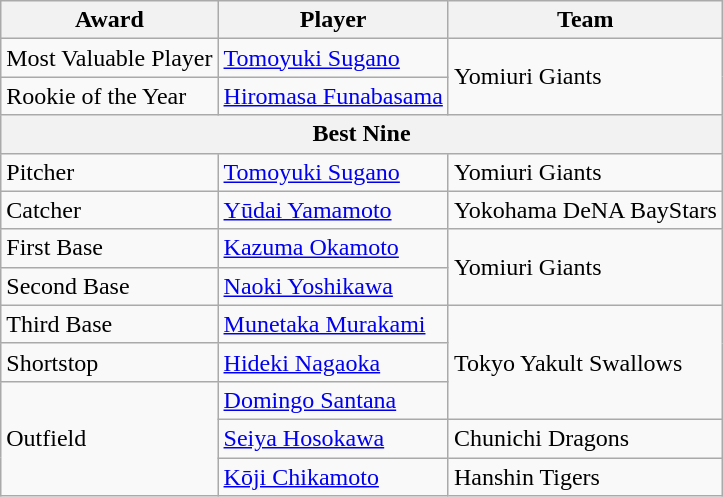<table class="wikitable">
<tr>
<th>Award</th>
<th>Player</th>
<th>Team</th>
</tr>
<tr>
<td>Most Valuable Player</td>
<td><a href='#'>Tomoyuki Sugano</a></td>
<td rowspan=2>Yomiuri Giants</td>
</tr>
<tr>
<td>Rookie of the Year</td>
<td><a href='#'>Hiromasa Funabasama</a></td>
</tr>
<tr>
<th colspan=3>Best Nine</th>
</tr>
<tr>
<td>Pitcher</td>
<td><a href='#'>Tomoyuki Sugano</a></td>
<td>Yomiuri Giants</td>
</tr>
<tr>
<td>Catcher</td>
<td><a href='#'>Yūdai Yamamoto</a></td>
<td>Yokohama DeNA BayStars</td>
</tr>
<tr>
<td>First Base</td>
<td><a href='#'>Kazuma Okamoto</a></td>
<td rowspan=2>Yomiuri Giants</td>
</tr>
<tr>
<td>Second Base</td>
<td><a href='#'>Naoki Yoshikawa</a></td>
</tr>
<tr>
<td>Third Base</td>
<td><a href='#'>Munetaka Murakami</a></td>
<td rowspan=3>Tokyo Yakult Swallows</td>
</tr>
<tr>
<td>Shortstop</td>
<td><a href='#'>Hideki Nagaoka</a></td>
</tr>
<tr>
<td rowspan=3>Outfield</td>
<td><a href='#'>Domingo Santana</a></td>
</tr>
<tr>
<td><a href='#'>Seiya Hosokawa</a></td>
<td>Chunichi Dragons</td>
</tr>
<tr>
<td><a href='#'>Kōji Chikamoto</a></td>
<td>Hanshin Tigers</td>
</tr>
</table>
